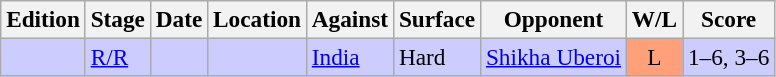<table class=wikitable style=font-size:97%>
<tr>
<th>Edition</th>
<th>Stage</th>
<th>Date</th>
<th>Location</th>
<th>Against</th>
<th>Surface</th>
<th>Opponent</th>
<th>W/L</th>
<th>Score</th>
</tr>
<tr style="background:#ccccff;">
<td rowspan="1"></td>
<td rowspan="1"><a href='#'>R/R</a></td>
<td></td>
<td rowspan="1"></td>
<td> <a href='#'>India</a></td>
<td rowspan="1">Hard</td>
<td> <a href='#'>Shikha Uberoi</a></td>
<td style="text-align:center; background:#ffa07a;">L</td>
<td>1–6, 3–6</td>
</tr>
</table>
